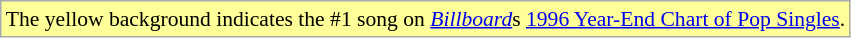<table class="wikitable" style="font-size:90%;">
<tr>
<td style="background-color:#FFFF99">The yellow background indicates the #1 song on <a href='#'><em>Billboard</em></a>s <a href='#'>1996 Year-End Chart of Pop Singles</a>.</td>
</tr>
</table>
